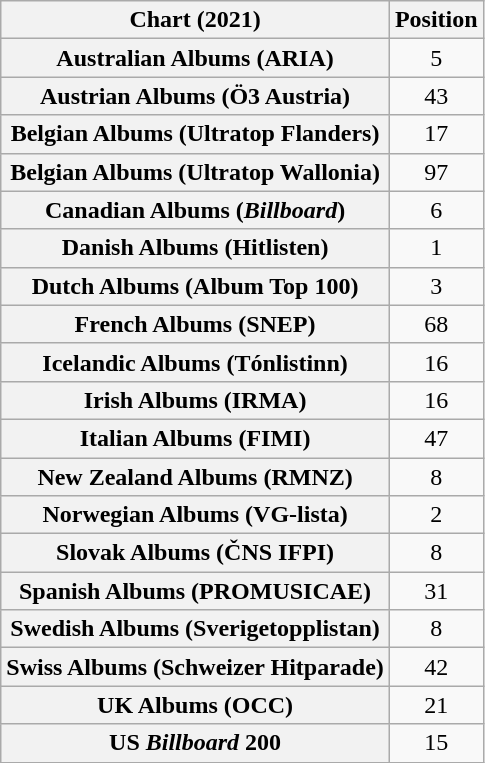<table class="wikitable sortable plainrowheaders" style="text-align:center">
<tr>
<th scope="col">Chart (2021)</th>
<th scope="col">Position</th>
</tr>
<tr>
<th scope="row">Australian Albums (ARIA)</th>
<td>5</td>
</tr>
<tr>
<th scope="row">Austrian Albums (Ö3 Austria)</th>
<td>43</td>
</tr>
<tr>
<th scope="row">Belgian Albums (Ultratop Flanders)</th>
<td>17</td>
</tr>
<tr>
<th scope="row">Belgian Albums (Ultratop Wallonia)</th>
<td>97</td>
</tr>
<tr>
<th scope="row">Canadian Albums (<em>Billboard</em>)</th>
<td>6</td>
</tr>
<tr>
<th scope="row">Danish Albums (Hitlisten)</th>
<td>1</td>
</tr>
<tr>
<th scope="row">Dutch Albums (Album Top 100)</th>
<td>3</td>
</tr>
<tr>
<th scope="row">French Albums (SNEP)</th>
<td>68</td>
</tr>
<tr>
<th scope="row">Icelandic Albums (Tónlistinn)</th>
<td>16</td>
</tr>
<tr>
<th scope="row">Irish Albums (IRMA)</th>
<td>16</td>
</tr>
<tr>
<th scope="row">Italian Albums (FIMI)</th>
<td>47</td>
</tr>
<tr>
<th scope="row">New Zealand Albums (RMNZ)</th>
<td>8</td>
</tr>
<tr>
<th scope="row">Norwegian Albums (VG-lista)</th>
<td>2</td>
</tr>
<tr>
<th scope="row">Slovak Albums (ČNS IFPI)</th>
<td>8</td>
</tr>
<tr>
<th scope="row">Spanish Albums (PROMUSICAE)</th>
<td>31</td>
</tr>
<tr>
<th scope="row">Swedish Albums (Sverigetopplistan)</th>
<td>8</td>
</tr>
<tr>
<th scope="row">Swiss Albums (Schweizer Hitparade)</th>
<td>42</td>
</tr>
<tr>
<th scope="row">UK Albums (OCC)</th>
<td>21</td>
</tr>
<tr>
<th scope="row">US <em>Billboard</em> 200</th>
<td>15</td>
</tr>
</table>
